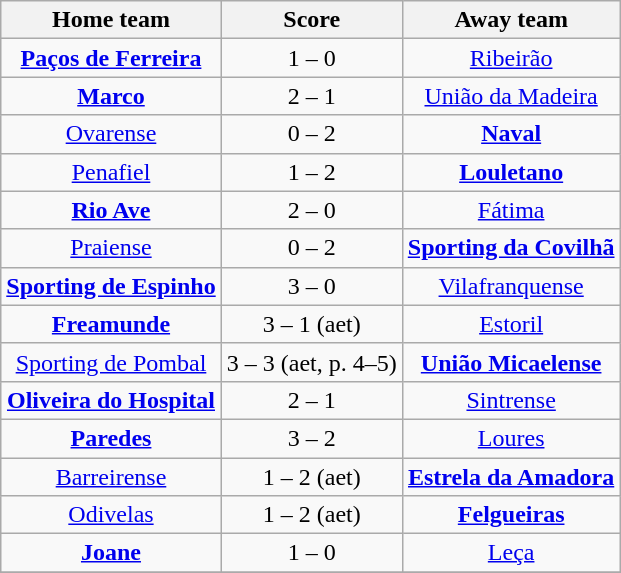<table class="wikitable" style="text-align: center">
<tr>
<th>Home team</th>
<th>Score</th>
<th>Away team</th>
</tr>
<tr>
<td><strong><a href='#'>Paços de Ferreira</a></strong> </td>
<td>1 – 0</td>
<td><a href='#'>Ribeirão</a> </td>
</tr>
<tr>
<td><strong><a href='#'>Marco</a></strong> </td>
<td>2 – 1</td>
<td><a href='#'>União da Madeira</a> </td>
</tr>
<tr>
<td><a href='#'>Ovarense</a> </td>
<td>0 – 2</td>
<td><strong><a href='#'>Naval</a></strong> </td>
</tr>
<tr>
<td><a href='#'>Penafiel</a> </td>
<td>1 – 2</td>
<td><strong><a href='#'>Louletano</a></strong> </td>
</tr>
<tr>
<td><strong><a href='#'>Rio Ave</a></strong> </td>
<td>2 – 0</td>
<td><a href='#'>Fátima</a> </td>
</tr>
<tr>
<td><a href='#'>Praiense</a> </td>
<td>0 – 2</td>
<td><strong><a href='#'>Sporting da Covilhã</a></strong> </td>
</tr>
<tr>
<td><strong><a href='#'>Sporting de Espinho</a></strong> </td>
<td>3 – 0</td>
<td><a href='#'>Vilafranquense</a> </td>
</tr>
<tr>
<td><strong><a href='#'>Freamunde</a></strong> </td>
<td>3 – 1 (aet)</td>
<td><a href='#'>Estoril</a> </td>
</tr>
<tr>
<td><a href='#'>Sporting de Pombal</a> </td>
<td>3 – 3 (aet, p. 4–5)</td>
<td><strong><a href='#'>União Micaelense</a></strong> </td>
</tr>
<tr>
<td><strong><a href='#'>Oliveira do Hospital</a></strong> </td>
<td>2 – 1</td>
<td><a href='#'>Sintrense</a> </td>
</tr>
<tr>
<td><strong><a href='#'>Paredes</a></strong> </td>
<td>3 – 2</td>
<td><a href='#'>Loures</a> </td>
</tr>
<tr>
<td><a href='#'>Barreirense</a> </td>
<td>1 – 2 (aet)</td>
<td><strong><a href='#'>Estrela da Amadora</a></strong> </td>
</tr>
<tr>
<td><a href='#'>Odivelas</a> </td>
<td>1 – 2 (aet)</td>
<td><strong><a href='#'>Felgueiras</a></strong> </td>
</tr>
<tr>
<td><strong><a href='#'>Joane</a></strong> </td>
<td>1 – 0</td>
<td><a href='#'>Leça</a> </td>
</tr>
<tr>
</tr>
</table>
